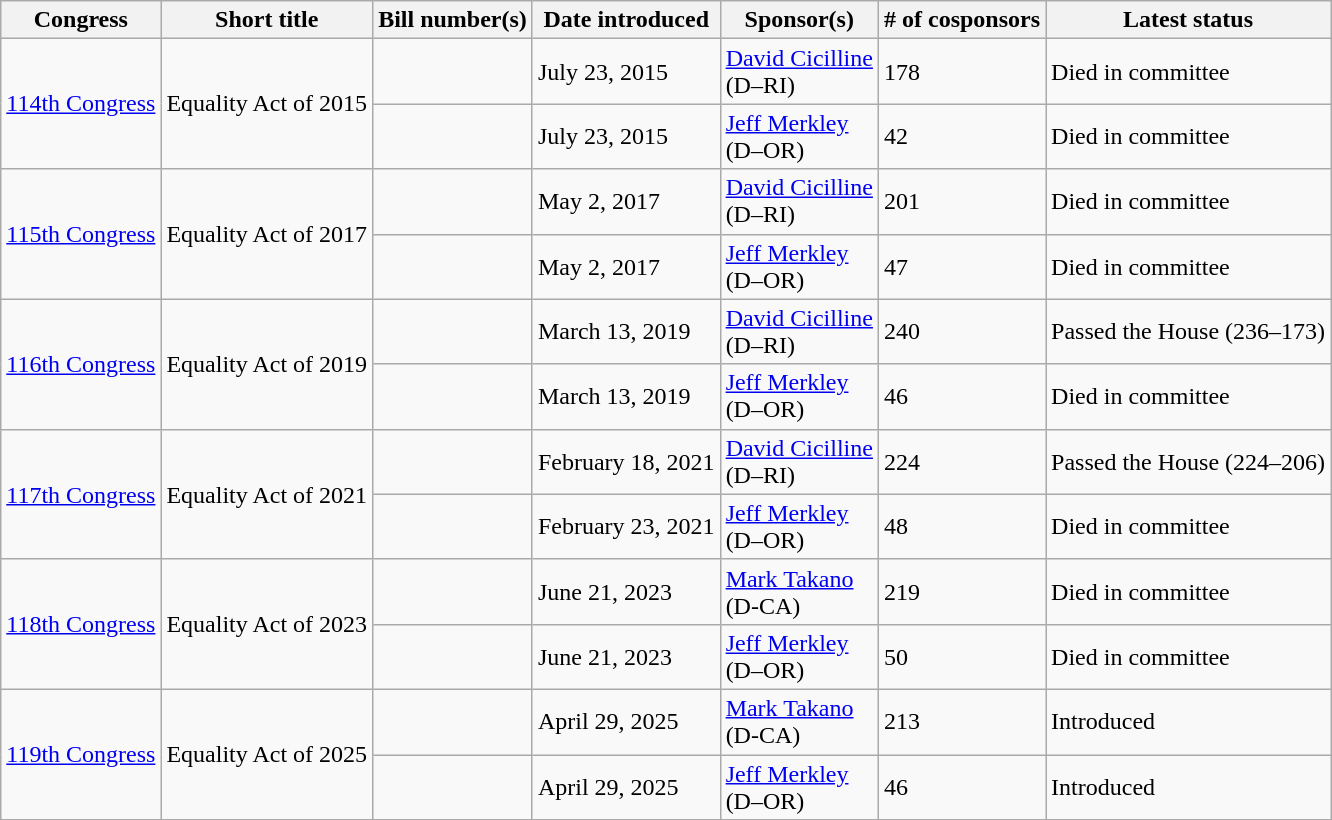<table class="wikitable">
<tr>
<th>Congress</th>
<th>Short title</th>
<th>Bill number(s)</th>
<th>Date introduced</th>
<th>Sponsor(s)</th>
<th># of cosponsors</th>
<th>Latest status</th>
</tr>
<tr>
<td rowspan=2><a href='#'>114th Congress</a></td>
<td rowspan=2>Equality Act of 2015</td>
<td></td>
<td>July 23, 2015</td>
<td><a href='#'>David Cicilline</a><br>(D–RI)</td>
<td>178</td>
<td>Died in committee</td>
</tr>
<tr>
<td></td>
<td>July 23, 2015</td>
<td><a href='#'>Jeff Merkley</a><br>(D–OR)</td>
<td>42</td>
<td>Died in committee</td>
</tr>
<tr>
<td rowspan=2><a href='#'>115th Congress</a></td>
<td rowspan=2>Equality Act of 2017</td>
<td></td>
<td>May 2, 2017</td>
<td><a href='#'>David Cicilline</a><br>(D–RI)</td>
<td>201</td>
<td>Died in committee</td>
</tr>
<tr>
<td></td>
<td>May 2, 2017</td>
<td><a href='#'>Jeff Merkley</a><br>(D–OR)</td>
<td>47</td>
<td>Died in committee</td>
</tr>
<tr>
<td rowspan=2><a href='#'>116th Congress</a></td>
<td rowspan=2>Equality Act of 2019</td>
<td></td>
<td>March 13, 2019</td>
<td><a href='#'>David Cicilline</a><br>(D–RI)</td>
<td>240</td>
<td>Passed the House (236–173)</td>
</tr>
<tr>
<td></td>
<td>March 13, 2019</td>
<td><a href='#'>Jeff Merkley</a><br>(D–OR)</td>
<td>46</td>
<td>Died in committee</td>
</tr>
<tr>
<td rowspan=2><a href='#'>117th Congress</a></td>
<td rowspan=2>Equality Act of 2021</td>
<td></td>
<td>February 18, 2021</td>
<td><a href='#'>David Cicilline</a><br>(D–RI)</td>
<td>224</td>
<td>Passed the House (224–206)</td>
</tr>
<tr>
<td></td>
<td>February 23, 2021</td>
<td><a href='#'>Jeff Merkley</a><br>(D–OR)</td>
<td>48</td>
<td>Died in committee</td>
</tr>
<tr>
<td rowspan="2"><a href='#'>118th Congress</a></td>
<td rowspan="2">Equality Act of 2023</td>
<td></td>
<td>June 21, 2023</td>
<td><a href='#'>Mark Takano</a><br>(D-CA)</td>
<td>219</td>
<td>Died in committee</td>
</tr>
<tr>
<td></td>
<td>June 21, 2023</td>
<td><a href='#'>Jeff Merkley</a><br>(D–OR)</td>
<td>50</td>
<td>Died in committee</td>
</tr>
<tr>
<td rowspan="2"><a href='#'>119th Congress</a></td>
<td rowspan="2">Equality Act of 2025</td>
<td></td>
<td>April 29, 2025</td>
<td><a href='#'>Mark Takano</a><br>(D-CA)</td>
<td>213</td>
<td>Introduced</td>
</tr>
<tr>
<td></td>
<td>April 29, 2025</td>
<td><a href='#'>Jeff Merkley</a><br>(D–OR)</td>
<td>46</td>
<td>Introduced</td>
</tr>
<tr>
</tr>
</table>
